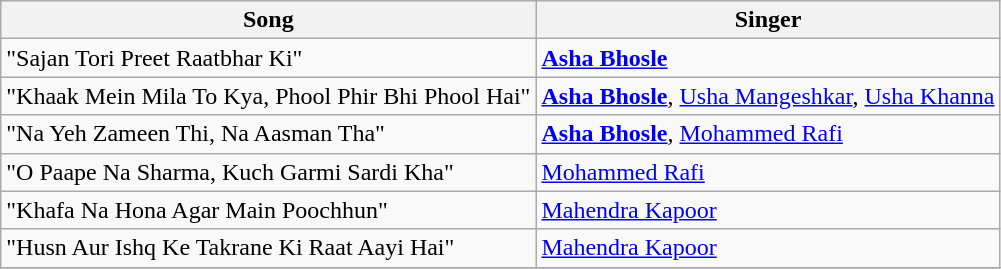<table class="wikitable">
<tr>
<th>Song</th>
<th>Singer</th>
</tr>
<tr>
<td>"Sajan Tori Preet Raatbhar Ki"</td>
<td><strong><a href='#'>Asha Bhosle</a></strong></td>
</tr>
<tr>
<td>"Khaak Mein Mila To Kya, Phool Phir Bhi Phool Hai"</td>
<td><strong><a href='#'>Asha Bhosle</a></strong>, <a href='#'>Usha Mangeshkar</a>, <a href='#'>Usha Khanna</a></td>
</tr>
<tr>
<td>"Na Yeh Zameen Thi, Na Aasman Tha"</td>
<td><strong><a href='#'>Asha Bhosle</a></strong>, <a href='#'>Mohammed Rafi</a></td>
</tr>
<tr>
<td>"O Paape Na Sharma, Kuch Garmi Sardi Kha"</td>
<td><a href='#'>Mohammed Rafi</a></td>
</tr>
<tr>
<td>"Khafa Na Hona Agar Main Poochhun"</td>
<td><a href='#'>Mahendra Kapoor</a></td>
</tr>
<tr>
<td>"Husn Aur Ishq Ke Takrane Ki Raat Aayi Hai"</td>
<td><a href='#'>Mahendra Kapoor</a></td>
</tr>
<tr>
</tr>
</table>
